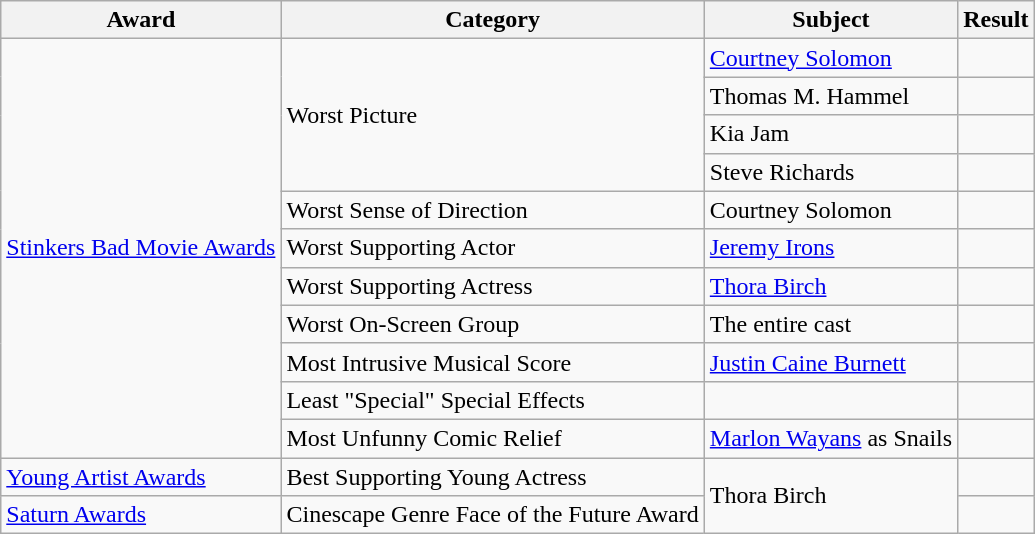<table class="wikitable">
<tr>
<th>Award</th>
<th>Category</th>
<th>Subject</th>
<th>Result</th>
</tr>
<tr>
<td rowspan=11><a href='#'>Stinkers Bad Movie Awards</a></td>
<td rowspan=4>Worst Picture</td>
<td><a href='#'>Courtney Solomon</a></td>
<td></td>
</tr>
<tr>
<td>Thomas M. Hammel</td>
<td></td>
</tr>
<tr>
<td>Kia Jam</td>
<td></td>
</tr>
<tr>
<td>Steve Richards</td>
<td></td>
</tr>
<tr>
<td>Worst Sense of Direction</td>
<td>Courtney Solomon</td>
<td></td>
</tr>
<tr>
<td>Worst Supporting Actor</td>
<td><a href='#'>Jeremy Irons</a></td>
<td></td>
</tr>
<tr>
<td>Worst Supporting Actress</td>
<td><a href='#'>Thora Birch</a></td>
<td></td>
</tr>
<tr>
<td>Worst On-Screen Group</td>
<td>The entire cast</td>
<td></td>
</tr>
<tr>
<td>Most Intrusive Musical Score</td>
<td><a href='#'>Justin Caine Burnett</a></td>
<td></td>
</tr>
<tr>
<td>Least "Special" Special Effects</td>
<td></td>
<td></td>
</tr>
<tr>
<td>Most Unfunny Comic Relief</td>
<td><a href='#'>Marlon Wayans</a> as Snails</td>
<td></td>
</tr>
<tr>
<td><a href='#'>Young Artist Awards</a></td>
<td>Best Supporting Young Actress</td>
<td rowspan=2>Thora Birch</td>
<td></td>
</tr>
<tr>
<td><a href='#'>Saturn Awards</a></td>
<td>Cinescape Genre Face of the Future Award</td>
<td></td>
</tr>
</table>
